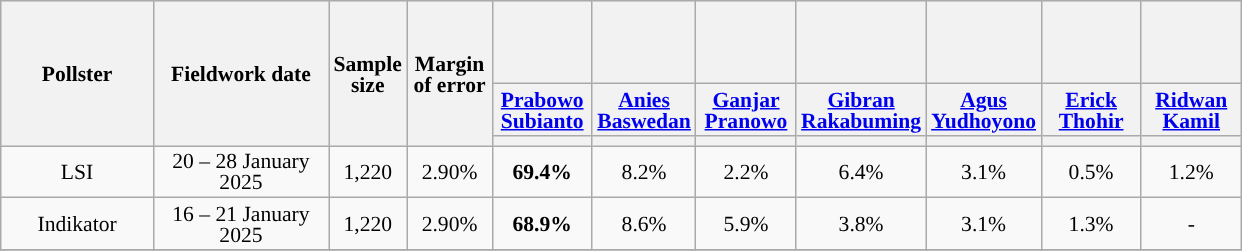<table class="wikitable" style="text-align:center; font-size:90%; line-height:14px;">
<tr style="height:55px; background-color:#E9E9E9">
<th rowspan="3" style="width:95px;">Pollster</th>
<th rowspan="3" style="width:110px;">Fieldwork date</th>
<th rowspan="3" style="width:35px;">Sample size</th>
<th rowspan="3" style="width:50px;">Margin of error</th>
<th style="width:60px;"></th>
<th style="width:60px;"></th>
<th style="width:60px;"></th>
<th style="width:60px;"></th>
<th style="width:60px;"></th>
<th style="width:60px;"></th>
<th style="width:60px;"></th>
</tr>
<tr>
<th><a href='#'>Prabowo Subianto</a> <br></th>
<th><a href='#'>Anies Baswedan</a> <br></th>
<th><a href='#'>Ganjar Pranowo</a> <br></th>
<th><a href='#'>Gibran Rakabuming</a> <br></th>
<th><a href='#'>Agus Yudhoyono</a> <br></th>
<th><a href='#'>Erick Thohir</a>  <br></th>
<th><a href='#'>Ridwan Kamil</a>  <br></th>
</tr>
<tr>
<th class="unsortable" style="color:inherit;background:"></th>
<th class="unsortable" style="color:inherit;background:"></th>
<th class="unsortable" style="color:inherit;background:"></th>
<th class="unsortable" style="color:inherit;background:"></th>
<th class="unsortable" style="color:inherit;background:"></th>
<th class="unsortable" style="color:inherit;background:"></th>
<th class="unsortable" style="color:inherit;background:"></th>
</tr>
<tr>
<td>LSI</td>
<td>20 – 28 January 2025</td>
<td>1,220</td>
<td>2.90%</td>
<td style="background-color:#"><strong>69.4%</strong> </td>
<td>8.2% </td>
<td>2.2% </td>
<td>6.4% </td>
<td>3.1% </td>
<td>0.5% </td>
<td>1.2% </td>
</tr>
<tr>
<td>Indikator</td>
<td>16 – 21 January 2025</td>
<td>1,220</td>
<td>2.90%</td>
<td style="background-color:#"><strong>68.9%</strong> </td>
<td>8.6% </td>
<td>5.9% </td>
<td>3.8% </td>
<td>3.1% </td>
<td>1.3% </td>
<td>- </td>
</tr>
<tr>
</tr>
</table>
